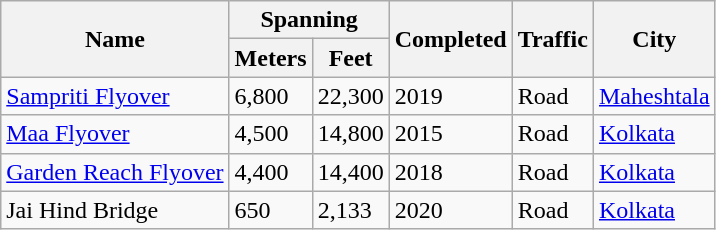<table class="wikitable sortable">
<tr>
<th rowspan="2">Name</th>
<th colspan="2">Spanning</th>
<th rowspan="2">Completed</th>
<th rowspan="2">Traffic</th>
<th rowspan="2">City</th>
</tr>
<tr>
<th>Meters</th>
<th>Feet</th>
</tr>
<tr>
<td><a href='#'>Sampriti Flyover</a></td>
<td>6,800</td>
<td>22,300</td>
<td>2019</td>
<td>Road</td>
<td><a href='#'>Maheshtala</a></td>
</tr>
<tr>
<td><a href='#'>Maa Flyover</a></td>
<td>4,500</td>
<td>14,800</td>
<td>2015</td>
<td>Road</td>
<td><a href='#'>Kolkata</a></td>
</tr>
<tr>
<td><a href='#'>Garden Reach Flyover</a></td>
<td>4,400</td>
<td>14,400</td>
<td>2018</td>
<td>Road</td>
<td><a href='#'>Kolkata</a></td>
</tr>
<tr>
<td>Jai Hind Bridge</td>
<td>650</td>
<td>2,133</td>
<td>2020</td>
<td>Road</td>
<td><a href='#'>Kolkata</a></td>
</tr>
</table>
